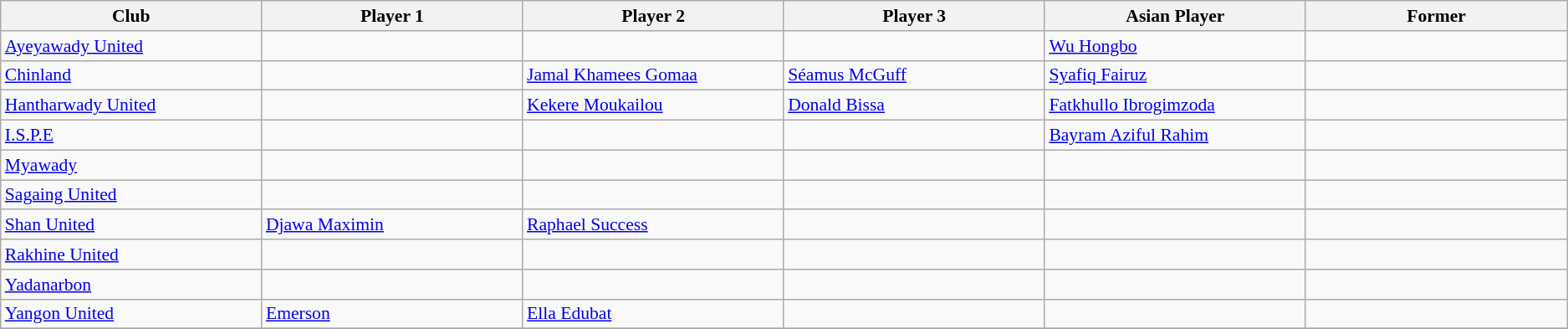<table class="wikitable sortable" style="font-size:90%;">
<tr>
<th style="width:11%">Club</th>
<th style="width:11%">Player 1</th>
<th style="width:11%">Player 2</th>
<th style="width:11%">Player 3</th>
<th style="width:11%">Asian Player</th>
<th style="width:11%">Former</th>
</tr>
<tr>
<td><a href='#'>Ayeyawady United</a></td>
<td></td>
<td></td>
<td></td>
<td> <a href='#'>Wu Hongbo</a></td>
<td></td>
</tr>
<tr>
<td><a href='#'>Chinland</a></td>
<td></td>
<td> <a href='#'>Jamal Khamees Gomaa</a></td>
<td> <a href='#'>Séamus McGuff</a></td>
<td> <a href='#'>Syafiq Fairuz</a></td>
<td></td>
</tr>
<tr>
<td><a href='#'>Hantharwady United</a></td>
<td></td>
<td> <a href='#'>Kekere Moukailou</a></td>
<td> <a href='#'>Donald Bissa</a></td>
<td> <a href='#'>Fatkhullo Ibrogimzoda</a></td>
<td></td>
</tr>
<tr>
<td><a href='#'>I.S.P.E</a></td>
<td></td>
<td></td>
<td></td>
<td> <a href='#'>Bayram Aziful Rahim</a></td>
<td></td>
</tr>
<tr>
<td><a href='#'>Myawady</a></td>
<td></td>
<td></td>
<td></td>
<td></td>
<td></td>
</tr>
<tr>
<td><a href='#'>Sagaing United</a></td>
<td></td>
<td></td>
<td></td>
<td></td>
<td></td>
</tr>
<tr>
<td><a href='#'>Shan United</a></td>
<td> <a href='#'>Djawa Maximin</a></td>
<td> <a href='#'>Raphael Success</a></td>
<td></td>
<td></td>
<td></td>
</tr>
<tr>
<td><a href='#'>Rakhine United</a></td>
<td></td>
<td></td>
<td></td>
<td></td>
<td></td>
</tr>
<tr>
<td><a href='#'>Yadanarbon</a></td>
<td></td>
<td></td>
<td></td>
<td></td>
<td></td>
</tr>
<tr>
<td><a href='#'>Yangon United</a></td>
<td> <a href='#'>Emerson</a></td>
<td> <a href='#'>Ella Edubat</a></td>
<td></td>
<td></td>
<td></td>
</tr>
<tr>
</tr>
</table>
